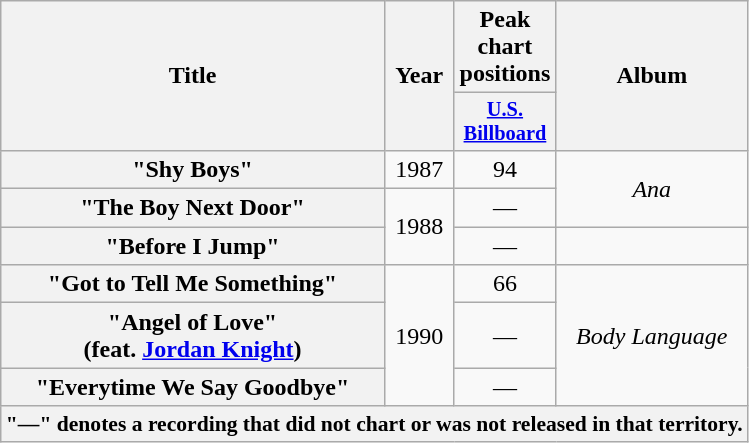<table class="wikitable plainrowheaders">
<tr>
<th scope="col" rowspan="2">Title</th>
<th scope="col" rowspan="2">Year</th>
<th scope="col" rowspan="1">Peak chart positions</th>
<th scope="col" rowspan="2">Album</th>
</tr>
<tr>
<th scope="col" style="width:4em;font-size:85%"><a href='#'>U.S.<br>Billboard</a></th>
</tr>
<tr>
<th scope="row">"Shy Boys"</th>
<td align="center">1987</td>
<td align="center">94</td>
<td align="center" rowspan="2"><em>Ana</em></td>
</tr>
<tr>
<th scope="row">"The Boy Next Door" </th>
<td align="center" rowspan="2">1988</td>
<td align="center">—</td>
</tr>
<tr>
<th scope="row">"Before I Jump"</th>
<td align="center">—</td>
<td></td>
</tr>
<tr>
<th scope="row">"Got to Tell Me Something"</th>
<td align="center" rowspan="3">1990</td>
<td align="center">66</td>
<td align="center" rowspan="3"><em>Body Language</em></td>
</tr>
<tr>
<th scope="row">"Angel of Love"<br>(feat. <a href='#'>Jordan Knight</a>)</th>
<td align="center">—</td>
</tr>
<tr>
<th scope="row">"Everytime We Say Goodbye"</th>
<td align="center">—</td>
</tr>
<tr>
<th align="center" colspan="4" style="font-size:90%">"—" denotes a recording that did not chart or was not released in that territory.</th>
</tr>
</table>
